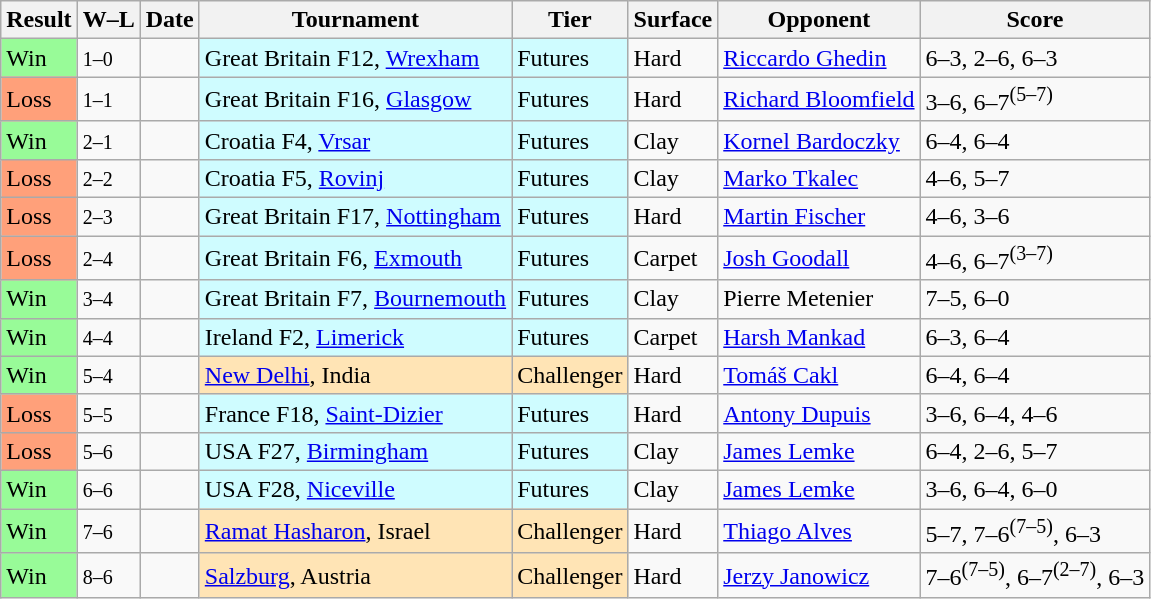<table class="sortable wikitable">
<tr>
<th>Result</th>
<th class="unsortable">W–L</th>
<th>Date</th>
<th>Tournament</th>
<th>Tier</th>
<th>Surface</th>
<th>Opponent</th>
<th class="unsortable">Score</th>
</tr>
<tr>
<td style="background:#98fb98;">Win</td>
<td><small>1–0</small></td>
<td></td>
<td style="background:#cffcff;">Great Britain F12, <a href='#'>Wrexham</a></td>
<td style="background:#cffcff;">Futures</td>
<td>Hard</td>
<td> <a href='#'>Riccardo Ghedin</a></td>
<td>6–3, 2–6, 6–3</td>
</tr>
<tr>
<td style="background:#ffa07a;">Loss</td>
<td><small>1–1</small></td>
<td></td>
<td style="background:#cffcff;">Great Britain F16, <a href='#'>Glasgow</a></td>
<td style="background:#cffcff;">Futures</td>
<td>Hard</td>
<td> <a href='#'>Richard Bloomfield</a></td>
<td>3–6, 6–7<sup>(5–7)</sup></td>
</tr>
<tr>
<td style="background:#98fb98;">Win</td>
<td><small>2–1</small></td>
<td></td>
<td style="background:#cffcff;">Croatia F4, <a href='#'>Vrsar</a></td>
<td style="background:#cffcff;">Futures</td>
<td>Clay</td>
<td> <a href='#'>Kornel Bardoczky</a></td>
<td>6–4, 6–4</td>
</tr>
<tr>
<td style="background:#ffa07a;">Loss</td>
<td><small>2–2</small></td>
<td></td>
<td style="background:#cffcff;">Croatia F5, <a href='#'>Rovinj</a></td>
<td style="background:#cffcff;">Futures</td>
<td>Clay</td>
<td> <a href='#'>Marko Tkalec</a></td>
<td>4–6, 5–7</td>
</tr>
<tr>
<td style="background:#ffa07a;">Loss</td>
<td><small>2–3</small></td>
<td></td>
<td style="background:#cffcff;">Great Britain F17, <a href='#'>Nottingham</a></td>
<td style="background:#cffcff;">Futures</td>
<td>Hard</td>
<td> <a href='#'>Martin Fischer</a></td>
<td>4–6, 3–6</td>
</tr>
<tr>
<td style="background:#ffa07a;">Loss</td>
<td><small>2–4</small></td>
<td></td>
<td style="background:#cffcff;">Great Britain F6, <a href='#'>Exmouth</a></td>
<td style="background:#cffcff;">Futures</td>
<td>Carpet</td>
<td> <a href='#'>Josh Goodall</a></td>
<td>4–6, 6–7<sup>(3–7)</sup></td>
</tr>
<tr>
<td style="background:#98fb98;">Win</td>
<td><small>3–4</small></td>
<td></td>
<td style="background:#cffcff;">Great Britain F7, <a href='#'>Bournemouth</a></td>
<td style="background:#cffcff;">Futures</td>
<td>Clay</td>
<td> Pierre Metenier</td>
<td>7–5, 6–0</td>
</tr>
<tr>
<td style="background:#98fb98;">Win</td>
<td><small>4–4</small></td>
<td></td>
<td style="background:#cffcff;">Ireland F2, <a href='#'>Limerick</a></td>
<td style="background:#cffcff;">Futures</td>
<td>Carpet</td>
<td> <a href='#'>Harsh Mankad</a></td>
<td>6–3, 6–4</td>
</tr>
<tr>
<td style="background:#98fb98;">Win</td>
<td><small>5–4</small></td>
<td></td>
<td style="background:moccasin;"><a href='#'>New Delhi</a>, India</td>
<td style="background:moccasin;">Challenger</td>
<td>Hard</td>
<td> <a href='#'>Tomáš Cakl</a></td>
<td>6–4, 6–4</td>
</tr>
<tr>
<td style="background:#ffa07a;">Loss</td>
<td><small>5–5</small></td>
<td></td>
<td style="background:#cffcff;">France F18, <a href='#'>Saint-Dizier</a></td>
<td style="background:#cffcff;">Futures</td>
<td>Hard</td>
<td> <a href='#'>Antony Dupuis</a></td>
<td>3–6, 6–4, 4–6</td>
</tr>
<tr>
<td style="background:#ffa07a;">Loss</td>
<td><small>5–6</small></td>
<td></td>
<td style="background:#cffcff;">USA F27, <a href='#'>Birmingham</a></td>
<td style="background:#cffcff;">Futures</td>
<td>Clay</td>
<td> <a href='#'>James Lemke</a></td>
<td>6–4, 2–6, 5–7</td>
</tr>
<tr>
<td style="background:#98fb98;">Win</td>
<td><small>6–6</small></td>
<td></td>
<td style="background:#cffcff;">USA F28, <a href='#'>Niceville</a></td>
<td style="background:#cffcff;">Futures</td>
<td>Clay</td>
<td> <a href='#'>James Lemke</a></td>
<td>3–6, 6–4, 6–0</td>
</tr>
<tr>
<td style="background:#98fb98;">Win</td>
<td><small>7–6</small></td>
<td></td>
<td style="background:moccasin;"><a href='#'>Ramat Hasharon</a>, Israel</td>
<td style="background:moccasin;">Challenger</td>
<td>Hard</td>
<td> <a href='#'>Thiago Alves</a></td>
<td>5–7, 7–6<sup>(7–5)</sup>, 6–3</td>
</tr>
<tr>
<td style="background:#98fb98;">Win</td>
<td><small>8–6</small></td>
<td></td>
<td style="background:moccasin;"><a href='#'>Salzburg</a>, Austria</td>
<td style="background:moccasin;">Challenger</td>
<td>Hard</td>
<td> <a href='#'>Jerzy Janowicz</a></td>
<td>7–6<sup>(7–5)</sup>, 6–7<sup>(2–7)</sup>, 6–3</td>
</tr>
</table>
